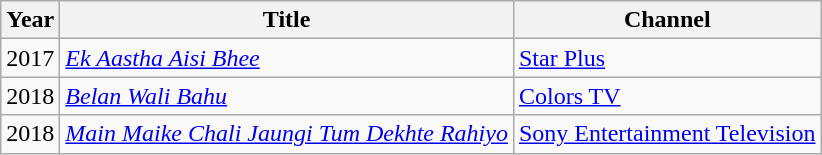<table class="wikitable sortable">
<tr>
<th>Year</th>
<th>Title</th>
<th>Channel</th>
</tr>
<tr>
<td>2017</td>
<td><em><a href='#'>Ek Aastha Aisi Bhee</a></em></td>
<td><a href='#'>Star Plus</a></td>
</tr>
<tr>
<td>2018</td>
<td><em><a href='#'>Belan Wali Bahu</a></em></td>
<td><a href='#'>Colors TV</a></td>
</tr>
<tr>
<td>2018</td>
<td><em><a href='#'>Main Maike Chali Jaungi Tum Dekhte Rahiyo</a></em></td>
<td><a href='#'>Sony Entertainment Television</a></td>
</tr>
</table>
